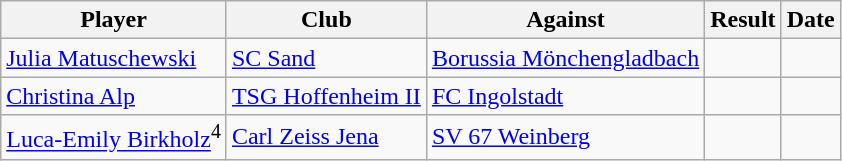<table class="wikitable sortable">
<tr>
<th>Player</th>
<th>Club</th>
<th>Against</th>
<th style="text-align:center">Result</th>
<th>Date</th>
</tr>
<tr>
<td> <a href='#'>Julia Matuschewski</a></td>
<td><a href='#'>SC Sand</a></td>
<td><a href='#'>Borussia Mönchengladbach</a></td>
<td style="text-align:center"></td>
<td></td>
</tr>
<tr>
<td> <a href='#'>Christina Alp</a></td>
<td><a href='#'>TSG Hoffenheim II</a></td>
<td><a href='#'>FC Ingolstadt</a></td>
<td style="text-align:center"></td>
<td></td>
</tr>
<tr>
<td> <a href='#'>Luca-Emily Birkholz</a><sup>4</sup></td>
<td><a href='#'>Carl Zeiss Jena</a></td>
<td><a href='#'>SV 67 Weinberg</a></td>
<td style="text-align:center"></td>
<td></td>
</tr>
</table>
